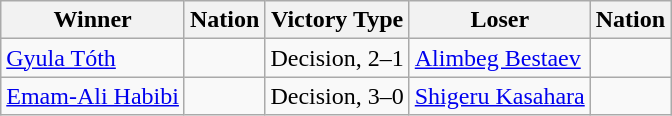<table class="wikitable sortable" style="text-align:left;">
<tr>
<th>Winner</th>
<th>Nation</th>
<th>Victory Type</th>
<th>Loser</th>
<th>Nation</th>
</tr>
<tr>
<td><a href='#'>Gyula Tóth</a></td>
<td></td>
<td>Decision, 2–1</td>
<td><a href='#'>Alimbeg Bestaev</a></td>
<td></td>
</tr>
<tr>
<td><a href='#'>Emam-Ali Habibi</a></td>
<td></td>
<td>Decision, 3–0</td>
<td><a href='#'>Shigeru Kasahara</a></td>
<td></td>
</tr>
</table>
